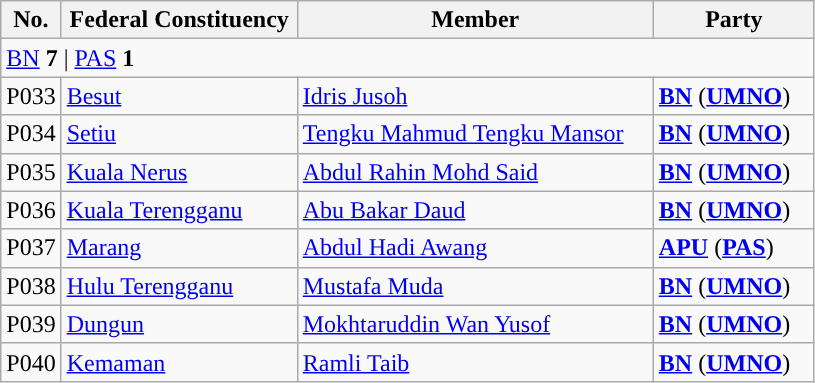<table class="wikitable sortable">
<tr>
<th style="width:30px;">No.</th>
<th style="width:150px;">Federal Constituency</th>
<th style="width:230px;">Member</th>
<th style="width:100px;">Party</th>
</tr>
<tr>
<td colspan="4"><a href='#'>BN</a> <strong>7</strong> | <a href='#'>PAS</a> <strong>1</strong></td>
</tr>
<tr>
<td>P033</td>
<td><a href='#'>Besut</a></td>
<td><a href='#'>Idris Jusoh</a></td>
<td><strong><a href='#'>BN</a></strong> (<strong><a href='#'>UMNO</a></strong>)</td>
</tr>
<tr>
<td>P034</td>
<td><a href='#'>Setiu</a></td>
<td><a href='#'>Tengku Mahmud Tengku Mansor</a></td>
<td><strong><a href='#'>BN</a></strong> (<strong><a href='#'>UMNO</a></strong>)</td>
</tr>
<tr>
<td>P035</td>
<td><a href='#'>Kuala Nerus</a></td>
<td><a href='#'>Abdul Rahin Mohd Said</a></td>
<td><strong><a href='#'>BN</a></strong> (<strong><a href='#'>UMNO</a></strong>)</td>
</tr>
<tr>
<td>P036</td>
<td><a href='#'>Kuala Terengganu</a></td>
<td><a href='#'>Abu Bakar Daud</a></td>
<td><strong><a href='#'>BN</a></strong> (<strong><a href='#'>UMNO</a></strong>)</td>
</tr>
<tr>
<td>P037</td>
<td><a href='#'>Marang</a></td>
<td><a href='#'>Abdul Hadi Awang</a></td>
<td><strong><a href='#'>APU</a></strong> (<strong><a href='#'>PAS</a></strong>)</td>
</tr>
<tr>
<td>P038</td>
<td><a href='#'>Hulu Terengganu</a></td>
<td><a href='#'>Mustafa Muda</a></td>
<td><strong><a href='#'>BN</a></strong> (<strong><a href='#'>UMNO</a></strong>)</td>
</tr>
<tr>
<td>P039</td>
<td><a href='#'>Dungun</a></td>
<td><a href='#'>Mokhtaruddin Wan Yusof</a></td>
<td><strong><a href='#'>BN</a></strong> (<strong><a href='#'>UMNO</a></strong>)</td>
</tr>
<tr>
<td>P040</td>
<td><a href='#'>Kemaman</a></td>
<td><a href='#'>Ramli Taib</a></td>
<td><strong><a href='#'>BN</a></strong> (<strong><a href='#'>UMNO</a></strong>)</td>
</tr>
</table>
